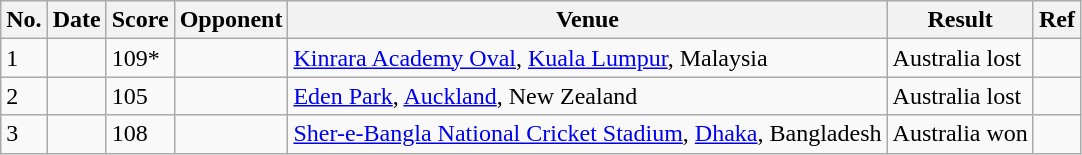<table class="wikitable sortable">
<tr>
<th>No.</th>
<th>Date</th>
<th>Score</th>
<th>Opponent</th>
<th>Venue</th>
<th>Result</th>
<th>Ref</th>
</tr>
<tr>
<td>1</td>
<td></td>
<td>109*</td>
<td></td>
<td><a href='#'>Kinrara Academy Oval</a>, <a href='#'>Kuala Lumpur</a>, Malaysia</td>
<td>Australia lost</td>
<td></td>
</tr>
<tr>
<td>2</td>
<td></td>
<td>105</td>
<td></td>
<td><a href='#'>Eden Park</a>, <a href='#'>Auckland</a>, New Zealand</td>
<td>Australia lost</td>
<td></td>
</tr>
<tr>
<td>3</td>
<td></td>
<td>108</td>
<td></td>
<td><a href='#'>Sher-e-Bangla National Cricket Stadium</a>, <a href='#'>Dhaka</a>, Bangladesh</td>
<td>Australia won</td>
<td></td>
</tr>
</table>
